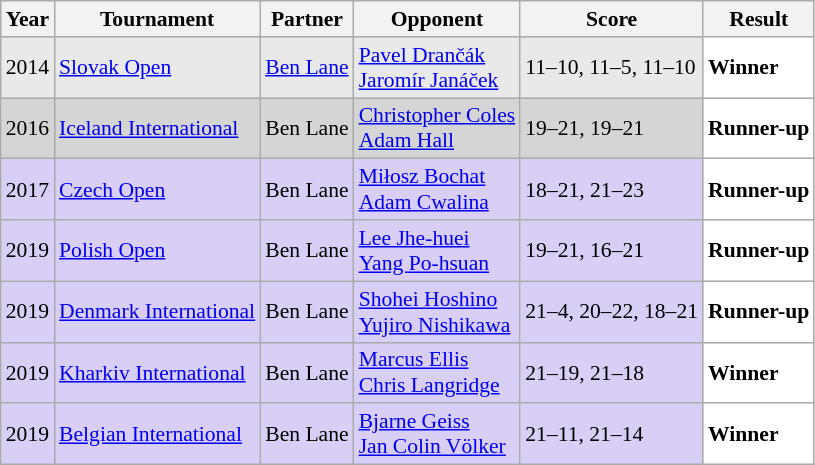<table class="sortable wikitable" style="font-size: 90%;">
<tr>
<th>Year</th>
<th>Tournament</th>
<th>Partner</th>
<th>Opponent</th>
<th>Score</th>
<th>Result</th>
</tr>
<tr style="background:#E9E9E9">
<td align="center">2014</td>
<td align="left"><a href='#'>Slovak Open</a></td>
<td align="left"> <a href='#'>Ben Lane</a></td>
<td align="left"> <a href='#'>Pavel Drančák</a> <br>  <a href='#'>Jaromír Janáček</a></td>
<td align="left">11–10, 11–5, 11–10</td>
<td style="text-align:left; background:white"> <strong>Winner</strong></td>
</tr>
<tr style="background:#D5D5D5">
<td align="center">2016</td>
<td align="left"><a href='#'>Iceland International</a></td>
<td align="left"> Ben Lane</td>
<td align="left"> <a href='#'>Christopher Coles</a> <br>  <a href='#'>Adam Hall</a></td>
<td align="left">19–21, 19–21</td>
<td style="text-align:left; background:white"> <strong>Runner-up</strong></td>
</tr>
<tr style="background:#D8CEF6">
<td align="center">2017</td>
<td align="left"><a href='#'>Czech Open</a></td>
<td align="left"> Ben Lane</td>
<td align="left"> <a href='#'>Miłosz Bochat</a> <br>  <a href='#'>Adam Cwalina</a></td>
<td align="left">18–21, 21–23</td>
<td style="text-align:left; background:white"> <strong>Runner-up</strong></td>
</tr>
<tr style="background:#D8CEF6">
<td align="center">2019</td>
<td align="left"><a href='#'>Polish Open</a></td>
<td align="left"> Ben Lane</td>
<td align="left"> <a href='#'>Lee Jhe-huei</a> <br>  <a href='#'>Yang Po-hsuan</a></td>
<td align="left">19–21, 16–21</td>
<td style="text-align:left; background:white"> <strong>Runner-up</strong></td>
</tr>
<tr style="background:#D8CEF6">
<td align="center">2019</td>
<td align="left"><a href='#'>Denmark International</a></td>
<td align="left"> Ben Lane</td>
<td align="left"> <a href='#'>Shohei Hoshino</a> <br>  <a href='#'>Yujiro Nishikawa</a></td>
<td align="left">21–4, 20–22, 18–21</td>
<td style="text-align:left; background:white"> <strong>Runner-up</strong></td>
</tr>
<tr style="background:#D8CEF6">
<td align="center">2019</td>
<td align="left"><a href='#'>Kharkiv International</a></td>
<td align="left"> Ben Lane</td>
<td align="left"> <a href='#'>Marcus Ellis</a> <br>  <a href='#'>Chris Langridge</a></td>
<td align="left">21–19, 21–18</td>
<td style="text-align:left; background:white"> <strong>Winner</strong></td>
</tr>
<tr style="background:#D8CEF6">
<td align="center">2019</td>
<td align="left"><a href='#'>Belgian International</a></td>
<td align="left"> Ben Lane</td>
<td align="left"> <a href='#'>Bjarne Geiss</a> <br>  <a href='#'>Jan Colin Völker</a></td>
<td align="left">21–11, 21–14</td>
<td style="text-align:left; background:white"> <strong>Winner</strong></td>
</tr>
</table>
